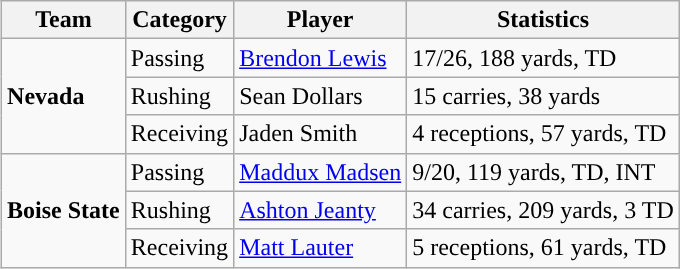<table class="wikitable" style="float: right;">
<tr>
<th>Team</th>
<th>Category</th>
<th>Player</th>
<th>Statistics</th>
</tr>
<tr>
<td rowspan=3><strong>Nevada</strong></td>
<td>Passing</td>
<td><a href='#'>Brendon Lewis</a></td>
<td>17/26, 188 yards, TD</td>
</tr>
<tr>
<td>Rushing</td>
<td>Sean Dollars</td>
<td>15 carries, 38 yards</td>
</tr>
<tr>
<td>Receiving</td>
<td>Jaden Smith</td>
<td>4 receptions, 57 yards, TD</td>
</tr>
<tr>
<td rowspan=3><strong>Boise State</strong></td>
<td>Passing</td>
<td><a href='#'>Maddux Madsen</a></td>
<td>9/20, 119 yards, TD, INT</td>
</tr>
<tr>
<td>Rushing</td>
<td><a href='#'>Ashton Jeanty</a></td>
<td>34 carries, 209 yards, 3 TD</td>
</tr>
<tr>
<td>Receiving</td>
<td><a href='#'>Matt Lauter</a></td>
<td>5 receptions, 61 yards, TD</td>
</tr>
</table>
